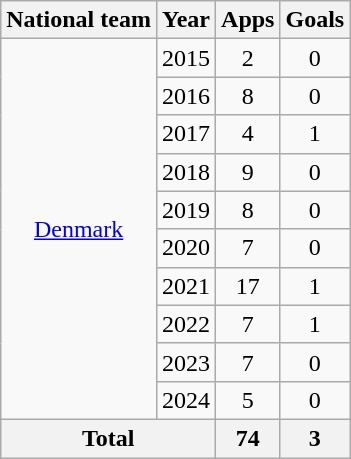<table class="wikitable" style="text-align: center;">
<tr>
<th>National team</th>
<th>Year</th>
<th>Apps</th>
<th>Goals</th>
</tr>
<tr>
<td rowspan="10"><a href='#'>Denmark</a></td>
<td>2015</td>
<td>2</td>
<td>0</td>
</tr>
<tr>
<td>2016</td>
<td>8</td>
<td>0</td>
</tr>
<tr>
<td>2017</td>
<td>4</td>
<td>1</td>
</tr>
<tr>
<td>2018</td>
<td>9</td>
<td>0</td>
</tr>
<tr>
<td>2019</td>
<td>8</td>
<td>0</td>
</tr>
<tr>
<td>2020</td>
<td>7</td>
<td>0</td>
</tr>
<tr>
<td>2021</td>
<td>17</td>
<td>1</td>
</tr>
<tr>
<td>2022</td>
<td>7</td>
<td>1</td>
</tr>
<tr>
<td>2023</td>
<td>7</td>
<td>0</td>
</tr>
<tr>
<td>2024</td>
<td>5</td>
<td>0</td>
</tr>
<tr>
<th colspan="2">Total</th>
<th>74</th>
<th>3</th>
</tr>
</table>
